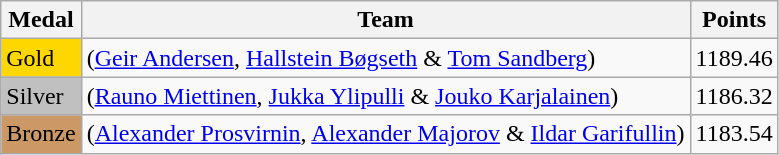<table class="wikitable">
<tr>
<th>Medal</th>
<th>Team</th>
<th>Points</th>
</tr>
<tr>
<td bgcolor="gold">Gold</td>
<td> (<a href='#'>Geir Andersen</a>, <a href='#'>Hallstein Bøgseth</a> & <a href='#'>Tom Sandberg</a>)</td>
<td>1189.46</td>
</tr>
<tr>
<td bgcolor="silver">Silver</td>
<td> (<a href='#'>Rauno Miettinen</a>, <a href='#'>Jukka Ylipulli</a> & <a href='#'>Jouko Karjalainen</a>)</td>
<td>1186.32</td>
</tr>
<tr>
<td bgcolor="cc9966">Bronze</td>
<td> (<a href='#'>Alexander Prosvirnin</a>, <a href='#'>Alexander Majorov</a> & <a href='#'>Ildar Garifullin</a>)</td>
<td>1183.54</td>
</tr>
</table>
